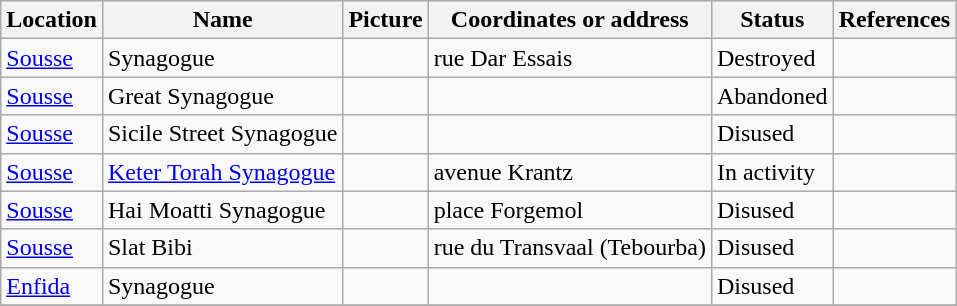<table class="wikitable sortable">
<tr>
<th>Location</th>
<th>Name</th>
<th>Picture</th>
<th>Coordinates or address</th>
<th>Status</th>
<th>References</th>
</tr>
<tr>
<td><a href='#'>Sousse</a></td>
<td>Synagogue</td>
<td align=center></td>
<td>rue Dar Essais</td>
<td>Destroyed</td>
<td></td>
</tr>
<tr>
<td><a href='#'>Sousse</a></td>
<td>Great Synagogue</td>
<td align=center></td>
<td></td>
<td>Abandoned</td>
<td></td>
</tr>
<tr>
<td><a href='#'>Sousse</a></td>
<td>Sicile Street Synagogue</td>
<td align=center></td>
<td></td>
<td>Disused</td>
<td></td>
</tr>
<tr>
<td><a href='#'>Sousse</a></td>
<td><a href='#'>Keter Torah Synagogue</a></td>
<td align=center></td>
<td>avenue Krantz</td>
<td>In activity</td>
<td></td>
</tr>
<tr>
<td><a href='#'>Sousse</a></td>
<td>Hai Moatti Synagogue</td>
<td align=center></td>
<td>place Forgemol</td>
<td>Disused</td>
<td></td>
</tr>
<tr>
<td><a href='#'>Sousse</a></td>
<td>Slat Bibi</td>
<td align=center></td>
<td>rue du Transvaal (Tebourba)</td>
<td>Disused</td>
<td></td>
</tr>
<tr>
<td><a href='#'>Enfida</a></td>
<td>Synagogue</td>
<td align=center></td>
<td></td>
<td>Disused</td>
<td></td>
</tr>
<tr>
</tr>
</table>
